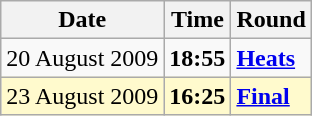<table class="wikitable">
<tr>
<th>Date</th>
<th>Time</th>
<th>Round</th>
</tr>
<tr>
<td>20 August 2009</td>
<td><strong>18:55</strong></td>
<td><strong><a href='#'>Heats</a></strong></td>
</tr>
<tr style=background:lemonchiffon>
<td>23 August 2009</td>
<td><strong>16:25</strong></td>
<td><strong><a href='#'>Final</a></strong></td>
</tr>
</table>
